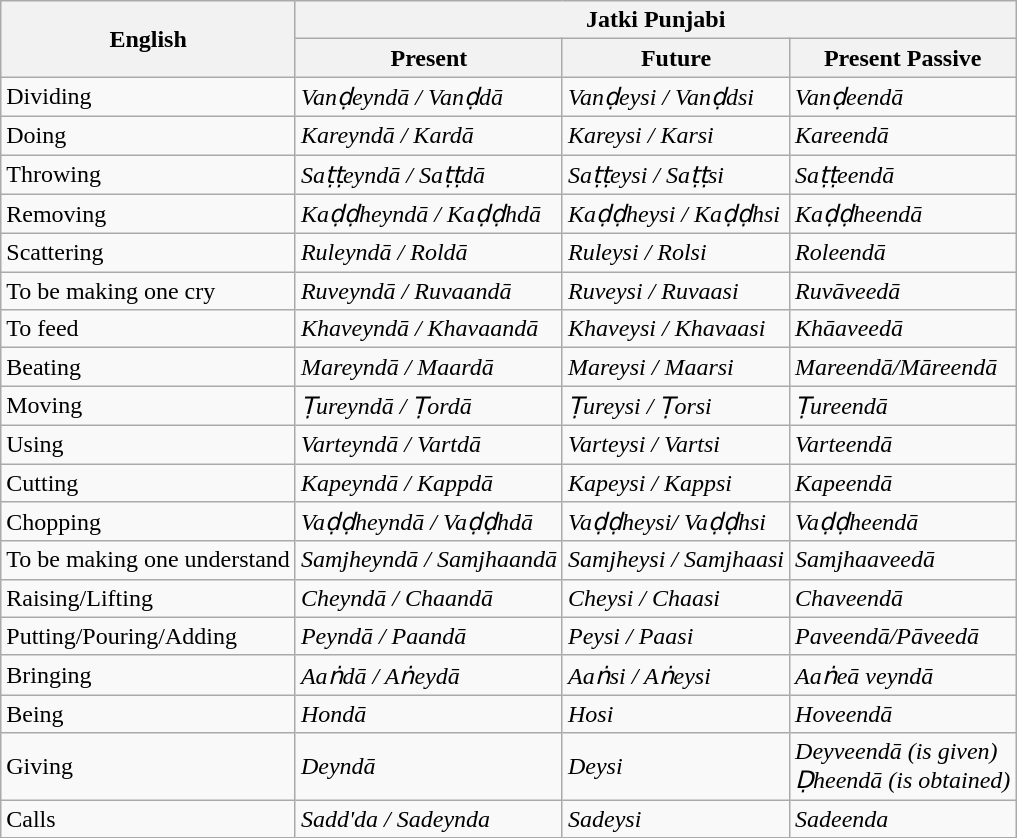<table class="wikitable">
<tr>
<th rowspan="2">English</th>
<th colspan="3">Jatki Punjabi</th>
</tr>
<tr>
<th>Present</th>
<th>Future</th>
<th>Present Passive</th>
</tr>
<tr>
<td>Dividing</td>
<td><em>Vanḍeyndā / Vanḍdā</em></td>
<td><em>Vanḍeysi / Vanḍdsi</em></td>
<td><em>Vanḍeendā</em></td>
</tr>
<tr>
<td>Doing</td>
<td><em>Kareyndā / Kardā</em></td>
<td><em>Kareysi / Karsi</em></td>
<td><em>Kareendā</em></td>
</tr>
<tr>
<td>Throwing</td>
<td><em>Saṭṭeyndā / Saṭṭdā</em></td>
<td><em>Saṭṭeysi / Saṭṭsi</em></td>
<td><em>Saṭṭeendā</em></td>
</tr>
<tr>
<td>Removing</td>
<td><em>Kaḍḍheyndā / Kaḍḍhdā</em></td>
<td><em>Kaḍḍheysi / Kaḍḍhsi</em></td>
<td><em>Kaḍḍheendā</em></td>
</tr>
<tr>
<td>Scattering</td>
<td><em>Ruleyndā / Roldā</em></td>
<td><em>Ruleysi / Rolsi</em></td>
<td><em>Roleendā</em></td>
</tr>
<tr>
<td>To be making one cry</td>
<td><em>Ruveyndā / Ruvaandā</em></td>
<td><em>Ruveysi / Ruvaasi</em></td>
<td><em>Ruvāveedā</em></td>
</tr>
<tr>
<td>To feed</td>
<td><em>Khaveyndā / Khavaandā</em></td>
<td><em>Khaveysi / Khavaasi</em></td>
<td><em>Khāaveedā</em></td>
</tr>
<tr>
<td>Beating</td>
<td><em>Mareyndā / Maardā</em></td>
<td><em>Mareysi / Maarsi</em></td>
<td><em>Mareendā/Māreendā</em></td>
</tr>
<tr>
<td>Moving</td>
<td><em>Ṭureyndā / Ṭordā</em></td>
<td><em>Ṭureysi / Ṭorsi</em></td>
<td><em>Ṭureendā</em></td>
</tr>
<tr>
<td>Using</td>
<td><em>Varteyndā / Vartdā</em></td>
<td><em>Varteysi / Vartsi</em></td>
<td><em>Varteendā</em></td>
</tr>
<tr>
<td>Cutting</td>
<td><em>Kapeyndā / Kappdā</em></td>
<td><em>Kapeysi / Kappsi</em></td>
<td><em>Kapeendā</em></td>
</tr>
<tr>
<td>Chopping</td>
<td><em>Vaḍḍheyndā / Vaḍḍhdā</em></td>
<td><em>Vaḍḍheysi/ Vaḍḍhsi</em></td>
<td><em>Vaḍḍheendā</em></td>
</tr>
<tr>
<td>To be making one understand</td>
<td><em>Samjheyndā / Samjhaandā</em></td>
<td><em>Samjheysi / Samjhaasi</em></td>
<td><em>Samjhaaveedā</em></td>
</tr>
<tr>
<td>Raising/Lifting</td>
<td><em>Cheyndā / Chaandā</em></td>
<td><em>Cheysi / Chaasi</em></td>
<td><em>Chaveendā</em></td>
</tr>
<tr>
<td>Putting/Pouring/Adding</td>
<td><em>Peyndā / Paandā</em></td>
<td><em>Peysi / Paasi</em></td>
<td><em>Paveendā/Pāveedā</em></td>
</tr>
<tr>
<td>Bringing</td>
<td><em>Aaṅdā / Aṅeydā</em></td>
<td><em>Aaṅsi / Aṅeysi</em></td>
<td><em>Aaṅeā veyndā</em></td>
</tr>
<tr>
<td>Being</td>
<td><em>Hondā</em></td>
<td><em>Hosi</em></td>
<td><em>Hoveendā</em></td>
</tr>
<tr>
<td>Giving</td>
<td><em>Deyndā</em></td>
<td><em>Deysi</em></td>
<td><em>Deyveendā (is given)</em><br><em>Ḍheendā (is obtained)</em></td>
</tr>
<tr>
<td>Calls</td>
<td><em>Sadd'da / Sadeynda</em></td>
<td><em>Sadeysi</em></td>
<td><em>Sadeenda</em></td>
</tr>
</table>
